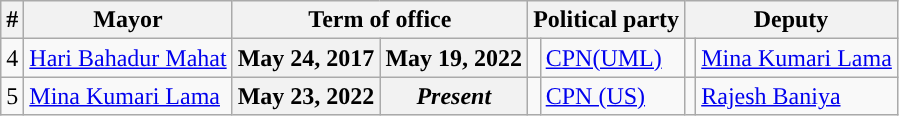<table class="wikitable">
<tr>
<th>#</th>
<th>Mayor</th>
<th colspan="2">Term of office</th>
<th colspan="2">Political party</th>
<th colspan="2">Deputy</th>
</tr>
<tr>
<td>4</td>
<td><a href='#'>Hari Bahadur Mahat</a></td>
<th>May 24, 2017</th>
<th>May 19, 2022</th>
<td></td>
<td><a href='#'>CPN(UML)</a></td>
<td></td>
<td><a href='#'>Mina Kumari Lama</a></td>
</tr>
<tr>
<td>5</td>
<td><a href='#'>Mina Kumari Lama</a></td>
<th>May 23, 2022</th>
<th><em>Present</em></th>
<td></td>
<td><a href='#'>CPN (US)</a></td>
<td></td>
<td><a href='#'>Rajesh Baniya</a></td>
</tr>
</table>
